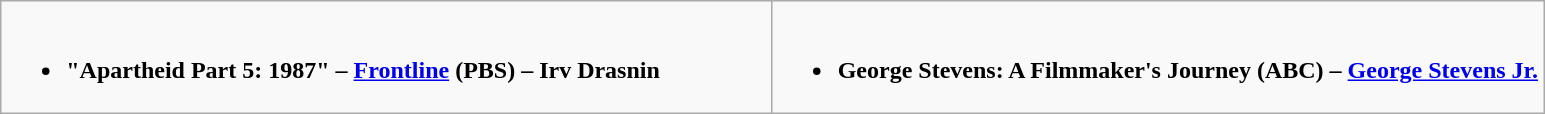<table class="wikitable">
<tr>
<td valign="top" width="50%"><br><ul><li><strong>"Apartheid Part 5: 1987" – <a href='#'>Frontline</a> (PBS) – Irv Drasnin</strong></li></ul></td>
<td valign="top" width="50%"><br><ul><li><strong>George Stevens: A Filmmaker's Journey (ABC) – <a href='#'>George Stevens Jr.</a></strong></li></ul></td>
</tr>
</table>
